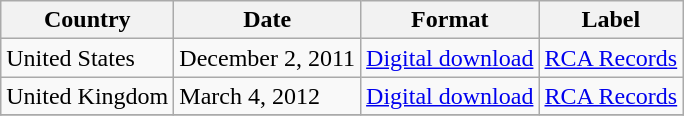<table class="wikitable">
<tr>
<th>Country</th>
<th>Date</th>
<th>Format</th>
<th>Label</th>
</tr>
<tr>
<td>United States</td>
<td>December 2, 2011</td>
<td><a href='#'>Digital download</a></td>
<td><a href='#'>RCA Records</a></td>
</tr>
<tr>
<td>United Kingdom</td>
<td>March 4, 2012</td>
<td><a href='#'>Digital download</a></td>
<td><a href='#'>RCA Records</a></td>
</tr>
<tr>
</tr>
</table>
